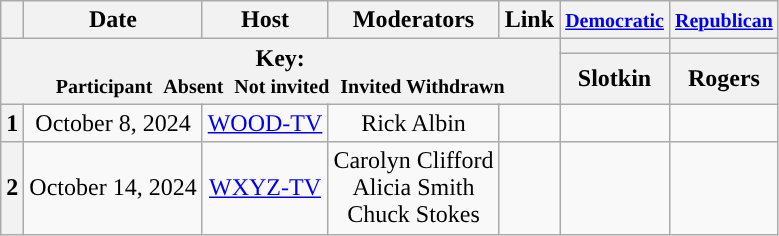<table class="wikitable" style="text-align:center;">
<tr>
<th scope="col"></th>
<th scope="col">Date</th>
<th scope="col">Host</th>
<th scope="col">Moderators</th>
<th scope="col">Link</th>
<th scope="col"><small><a href='#'>Democratic</a></small></th>
<th scope="col"><small><a href='#'>Republican</a></small></th>
</tr>
<tr>
<th colspan="5" rowspan="2">Key:<br> <small>Participant </small>  <small>Absent </small>  <small>Not invited </small>  <small>Invited  Withdrawn</small></th>
<th scope="col" style="background:"></th>
<th scope="col" style="background:"></th>
</tr>
<tr>
<th scope="col">Slotkin</th>
<th scope="col">Rogers</th>
</tr>
<tr>
<th>1</th>
<td style="white-space:nowrap;">October 8, 2024</td>
<td style="white-space:nowrap;"><a href='#'>WOOD-TV</a></td>
<td style="white-space:nowrap;">Rick Albin</td>
<td style="white-space:nowrap;"></td>
<td></td>
<td></td>
</tr>
<tr>
<th>2</th>
<td style="white-space:nowrap;">October 14, 2024</td>
<td style="white-space:nowrap;"><a href='#'>WXYZ-TV</a></td>
<td style="white-space:nowrap;">Carolyn Clifford<br>Alicia Smith<br> Chuck Stokes</td>
<td style="white-space:nowrap;"></td>
<td></td>
<td></td>
</tr>
</table>
